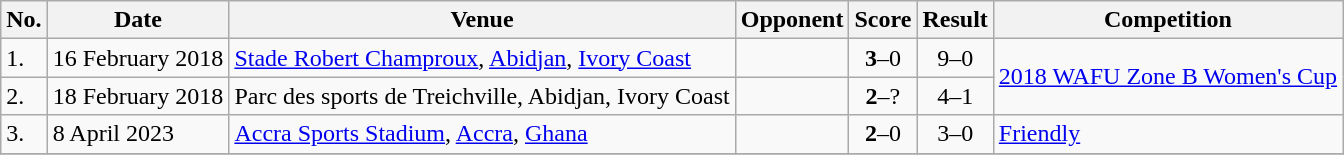<table class="wikitable">
<tr>
<th>No.</th>
<th>Date</th>
<th>Venue</th>
<th>Opponent</th>
<th>Score</th>
<th>Result</th>
<th>Competition</th>
</tr>
<tr>
<td>1.</td>
<td>16 February 2018</td>
<td><a href='#'>Stade Robert Champroux</a>, <a href='#'>Abidjan</a>, <a href='#'>Ivory Coast</a></td>
<td></td>
<td align=center><strong>3</strong>–0</td>
<td align=center>9–0</td>
<td rowspan=2><a href='#'>2018 WAFU Zone B Women's Cup</a></td>
</tr>
<tr>
<td>2.</td>
<td>18 February 2018</td>
<td>Parc des sports de Treichville, Abidjan, Ivory Coast</td>
<td></td>
<td align=center><strong>2</strong>–?</td>
<td align=center>4–1</td>
</tr>
<tr>
<td>3.</td>
<td>8 April 2023</td>
<td><a href='#'>Accra Sports Stadium</a>, <a href='#'>Accra</a>, <a href='#'>Ghana</a></td>
<td></td>
<td align=center><strong>2</strong>–0</td>
<td align=center>3–0</td>
<td><a href='#'>Friendly</a></td>
</tr>
<tr>
</tr>
</table>
